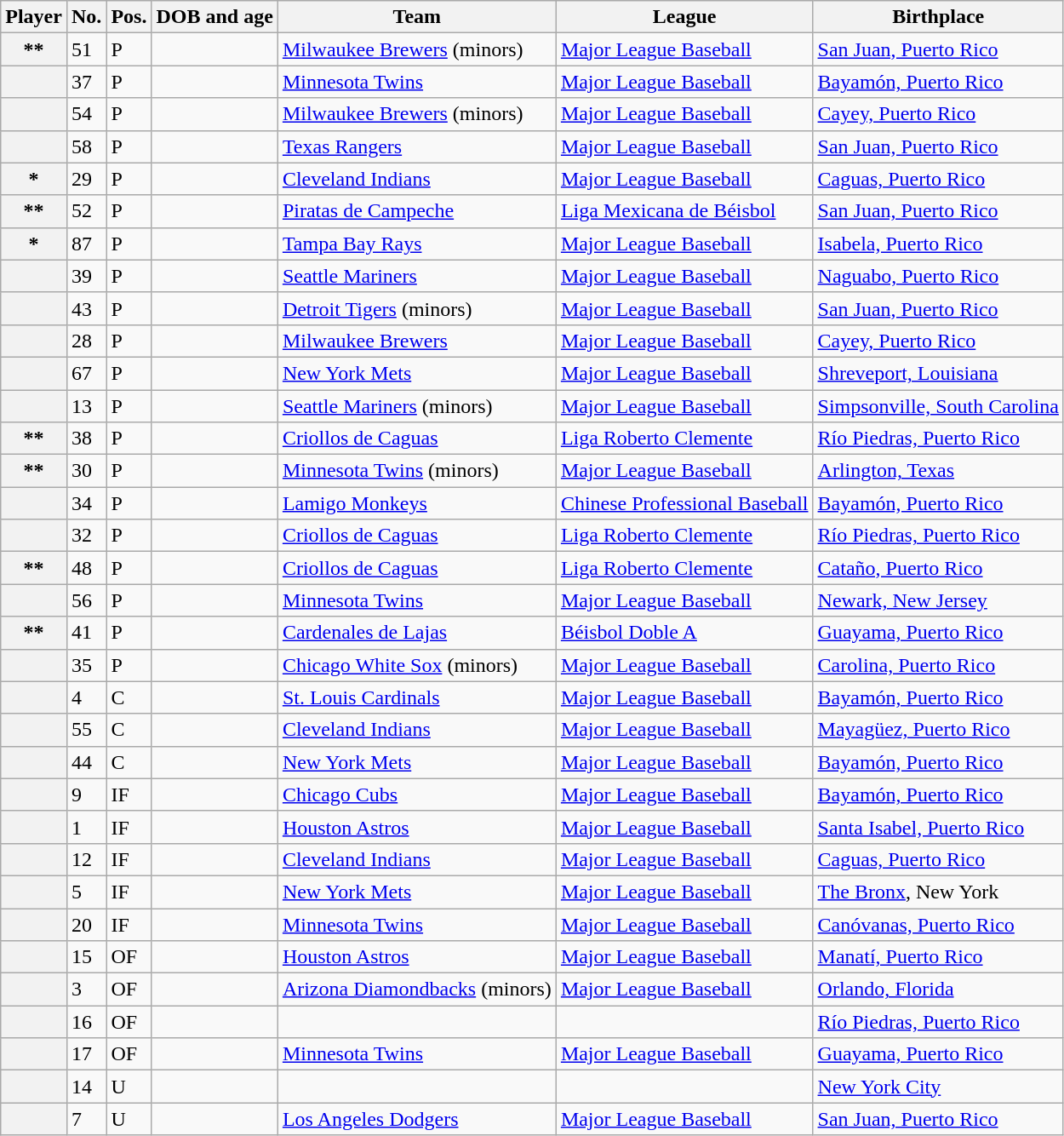<table class="wikitable sortable plainrowheaders">
<tr>
<th scope="col">Player</th>
<th scope="col">No.</th>
<th scope="col">Pos.</th>
<th scope="col">DOB and age</th>
<th scope="col">Team</th>
<th scope="col">League</th>
<th scope="col">Birthplace</th>
</tr>
<tr>
<th scope="row">**</th>
<td>51</td>
<td>P</td>
<td></td>
<td> <a href='#'>Milwaukee Brewers</a> (minors)</td>
<td><a href='#'>Major League Baseball</a></td>
<td> <a href='#'>San Juan, Puerto Rico</a></td>
</tr>
<tr>
<th scope="row"></th>
<td>37</td>
<td>P</td>
<td></td>
<td> <a href='#'>Minnesota Twins</a></td>
<td><a href='#'>Major League Baseball</a></td>
<td> <a href='#'>Bayamón, Puerto Rico</a></td>
</tr>
<tr>
<th scope="row"></th>
<td>54</td>
<td>P</td>
<td></td>
<td> <a href='#'>Milwaukee Brewers</a> (minors)</td>
<td><a href='#'>Major League Baseball</a></td>
<td> <a href='#'>Cayey, Puerto Rico</a></td>
</tr>
<tr>
<th scope="row"></th>
<td>58</td>
<td>P</td>
<td></td>
<td> <a href='#'>Texas Rangers</a></td>
<td><a href='#'>Major League Baseball</a></td>
<td> <a href='#'>San Juan, Puerto Rico</a></td>
</tr>
<tr>
<th scope="row">*</th>
<td>29</td>
<td>P</td>
<td></td>
<td> <a href='#'>Cleveland Indians</a></td>
<td><a href='#'>Major League Baseball</a></td>
<td> <a href='#'>Caguas, Puerto Rico</a></td>
</tr>
<tr>
<th scope="row">**</th>
<td>52</td>
<td>P</td>
<td></td>
<td> <a href='#'>Piratas de Campeche</a></td>
<td><a href='#'>Liga Mexicana de Béisbol</a></td>
<td> <a href='#'>San Juan, Puerto Rico</a></td>
</tr>
<tr>
<th scope="row">*</th>
<td>87</td>
<td>P</td>
<td></td>
<td> <a href='#'>Tampa Bay Rays</a></td>
<td><a href='#'>Major League Baseball</a></td>
<td> <a href='#'>Isabela, Puerto Rico</a></td>
</tr>
<tr>
<th scope="row"></th>
<td>39</td>
<td>P</td>
<td></td>
<td> <a href='#'>Seattle Mariners</a></td>
<td><a href='#'>Major League Baseball</a></td>
<td> <a href='#'>Naguabo, Puerto Rico</a></td>
</tr>
<tr>
<th scope="row"></th>
<td>43</td>
<td>P</td>
<td></td>
<td> <a href='#'>Detroit Tigers</a> (minors)</td>
<td><a href='#'>Major League Baseball</a></td>
<td> <a href='#'>San Juan, Puerto Rico</a></td>
</tr>
<tr>
<th scope="row"></th>
<td>28</td>
<td>P</td>
<td></td>
<td> <a href='#'>Milwaukee Brewers</a></td>
<td><a href='#'>Major League Baseball</a></td>
<td> <a href='#'>Cayey, Puerto Rico</a></td>
</tr>
<tr>
<th scope="row"></th>
<td>67</td>
<td>P</td>
<td></td>
<td> <a href='#'>New York Mets</a></td>
<td><a href='#'>Major League Baseball</a></td>
<td> <a href='#'>Shreveport, Louisiana</a></td>
</tr>
<tr>
<th scope="row"></th>
<td>13</td>
<td>P</td>
<td></td>
<td> <a href='#'>Seattle Mariners</a> (minors)</td>
<td><a href='#'>Major League Baseball</a></td>
<td> <a href='#'>Simpsonville, South Carolina</a></td>
</tr>
<tr>
<th scope="row">**</th>
<td>38</td>
<td>P</td>
<td></td>
<td> <a href='#'>Criollos de Caguas</a></td>
<td><a href='#'>Liga Roberto Clemente</a></td>
<td> <a href='#'>Río Piedras, Puerto Rico</a></td>
</tr>
<tr>
<th scope="row">**</th>
<td>30</td>
<td>P</td>
<td></td>
<td> <a href='#'>Minnesota Twins</a> (minors)</td>
<td><a href='#'>Major League Baseball</a></td>
<td> <a href='#'>Arlington, Texas</a></td>
</tr>
<tr>
<th scope="row"></th>
<td>34</td>
<td>P</td>
<td></td>
<td> <a href='#'>Lamigo Monkeys</a></td>
<td><a href='#'>Chinese Professional Baseball</a></td>
<td> <a href='#'>Bayamón, Puerto Rico</a></td>
</tr>
<tr>
<th scope="row"></th>
<td>32</td>
<td>P</td>
<td></td>
<td> <a href='#'>Criollos de Caguas</a></td>
<td><a href='#'>Liga Roberto Clemente</a></td>
<td> <a href='#'>Río Piedras, Puerto Rico</a></td>
</tr>
<tr>
<th scope="row">**</th>
<td>48</td>
<td>P</td>
<td></td>
<td> <a href='#'>Criollos de Caguas</a></td>
<td><a href='#'>Liga Roberto Clemente</a></td>
<td> <a href='#'>Cataño, Puerto Rico</a></td>
</tr>
<tr>
<th scope="row"></th>
<td>56</td>
<td>P</td>
<td></td>
<td> <a href='#'>Minnesota Twins</a></td>
<td><a href='#'>Major League Baseball</a></td>
<td> <a href='#'>Newark, New Jersey</a></td>
</tr>
<tr>
<th scope="row">**</th>
<td>41</td>
<td>P</td>
<td></td>
<td> <a href='#'>Cardenales de Lajas</a></td>
<td><a href='#'>Béisbol Doble A</a></td>
<td> <a href='#'>Guayama, Puerto Rico</a></td>
</tr>
<tr>
<th scope="row"></th>
<td>35</td>
<td>P</td>
<td></td>
<td> <a href='#'>Chicago White Sox</a> (minors)</td>
<td><a href='#'>Major League Baseball</a></td>
<td> <a href='#'>Carolina, Puerto Rico</a></td>
</tr>
<tr>
<th scope="row"></th>
<td>4</td>
<td>C</td>
<td></td>
<td> <a href='#'>St. Louis Cardinals</a></td>
<td><a href='#'>Major League Baseball</a></td>
<td> <a href='#'>Bayamón, Puerto Rico</a></td>
</tr>
<tr>
<th scope="row"></th>
<td>55</td>
<td>C</td>
<td></td>
<td> <a href='#'>Cleveland Indians</a></td>
<td><a href='#'>Major League Baseball</a></td>
<td> <a href='#'>Mayagüez, Puerto Rico</a></td>
</tr>
<tr>
<th scope="row"></th>
<td>44</td>
<td>C</td>
<td></td>
<td> <a href='#'>New York Mets</a></td>
<td><a href='#'>Major League Baseball</a></td>
<td> <a href='#'>Bayamón, Puerto Rico</a></td>
</tr>
<tr>
<th scope="row"></th>
<td>9</td>
<td>IF</td>
<td></td>
<td> <a href='#'>Chicago Cubs</a></td>
<td><a href='#'>Major League Baseball</a></td>
<td> <a href='#'>Bayamón, Puerto Rico</a></td>
</tr>
<tr>
<th scope="row"></th>
<td>1</td>
<td>IF</td>
<td></td>
<td> <a href='#'>Houston Astros</a></td>
<td><a href='#'>Major League Baseball</a></td>
<td> <a href='#'>Santa Isabel, Puerto Rico</a></td>
</tr>
<tr>
<th scope="row"></th>
<td>12</td>
<td>IF</td>
<td></td>
<td> <a href='#'>Cleveland Indians</a></td>
<td><a href='#'>Major League Baseball</a></td>
<td> <a href='#'>Caguas, Puerto Rico</a></td>
</tr>
<tr>
<th scope="row"></th>
<td>5</td>
<td>IF</td>
<td></td>
<td> <a href='#'>New York Mets</a></td>
<td><a href='#'>Major League Baseball</a></td>
<td> <a href='#'>The Bronx</a>, New York</td>
</tr>
<tr>
<th scope="row"></th>
<td>20</td>
<td>IF</td>
<td></td>
<td> <a href='#'>Minnesota Twins</a></td>
<td><a href='#'>Major League Baseball</a></td>
<td> <a href='#'>Canóvanas, Puerto Rico</a></td>
</tr>
<tr>
<th scope="row"></th>
<td>15</td>
<td>OF</td>
<td></td>
<td> <a href='#'>Houston Astros</a></td>
<td><a href='#'>Major League Baseball</a></td>
<td> <a href='#'>Manatí, Puerto Rico</a></td>
</tr>
<tr>
<th scope="row"></th>
<td>3</td>
<td>OF</td>
<td></td>
<td> <a href='#'>Arizona Diamondbacks</a> (minors)</td>
<td><a href='#'>Major League Baseball</a></td>
<td> <a href='#'>Orlando, Florida</a></td>
</tr>
<tr>
<th scope="row"></th>
<td>16</td>
<td>OF</td>
<td></td>
<td></td>
<td></td>
<td> <a href='#'>Río Piedras, Puerto Rico</a></td>
</tr>
<tr>
<th scope="row"></th>
<td>17</td>
<td>OF</td>
<td></td>
<td> <a href='#'>Minnesota Twins</a></td>
<td><a href='#'>Major League Baseball</a></td>
<td> <a href='#'>Guayama, Puerto Rico</a></td>
</tr>
<tr>
<th scope="row"></th>
<td>14</td>
<td>U</td>
<td></td>
<td></td>
<td></td>
<td> <a href='#'>New York City</a></td>
</tr>
<tr>
<th scope="row"></th>
<td>7</td>
<td>U</td>
<td></td>
<td> <a href='#'>Los Angeles Dodgers</a></td>
<td><a href='#'>Major League Baseball</a></td>
<td> <a href='#'>San Juan, Puerto Rico</a></td>
</tr>
</table>
